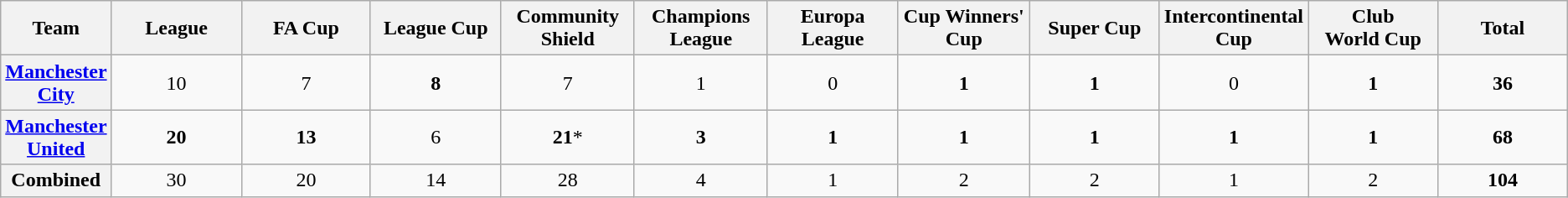<table class="wikitable" style="text-align:center">
<tr>
<th>Team</th>
<th width=100>League</th>
<th width=100>FA Cup</th>
<th width=100>League Cup</th>
<th width=100>Community<br>Shield</th>
<th width=100>Champions<br>League</th>
<th width=100>Europa League</th>
<th width=100>Cup Winners' Cup</th>
<th width=100>Super Cup</th>
<th width=100>Intercontinental<br>Cup</th>
<th width=100>Club<br>World Cup</th>
<th width=100>Total</th>
</tr>
<tr>
<th><a href='#'>Manchester City</a></th>
<td>10</td>
<td>7</td>
<td><strong>8</strong></td>
<td>7</td>
<td>1</td>
<td>0</td>
<td><strong>1</strong></td>
<td><strong>1</strong></td>
<td>0</td>
<td><strong>1</strong></td>
<td><strong>36</strong></td>
</tr>
<tr>
<th><a href='#'>Manchester United</a></th>
<td><strong>20</strong></td>
<td><strong>13</strong></td>
<td>6</td>
<td><strong>21</strong>*</td>
<td><strong>3</strong></td>
<td><strong>1</strong></td>
<td><strong>1</strong></td>
<td><strong>1</strong></td>
<td><strong>1</strong></td>
<td><strong>1</strong></td>
<td><strong>68</strong></td>
</tr>
<tr>
<th>Combined</th>
<td>30</td>
<td>20</td>
<td>14</td>
<td>28</td>
<td>4</td>
<td>1</td>
<td>2</td>
<td>2</td>
<td>1</td>
<td>2</td>
<td><strong>104</strong></td>
</tr>
</table>
